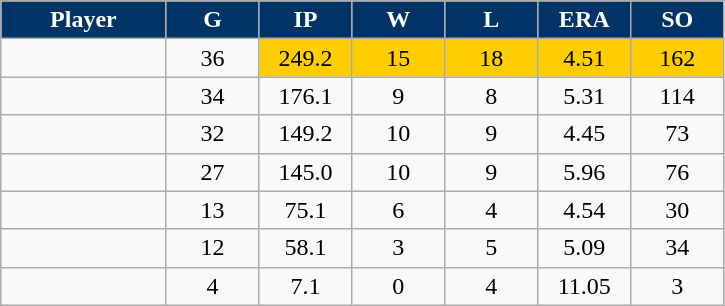<table class="wikitable sortable">
<tr>
<th style="background:#036; color:white; width:16%;">Player</th>
<th style="background:#036; color:white; width:9%;">G</th>
<th style="background:#036; color:white; width:9%;">IP</th>
<th style="background:#036; color:white; width:9%;">W</th>
<th style="background:#036; color:white; width:9%;">L</th>
<th style="background:#036; color:white; width:9%;">ERA</th>
<th style="background:#036; color:white; width:9%;">SO</th>
</tr>
<tr style="text-align:center;">
<td></td>
<td>36</td>
<td style="background:#fc0;">249.2</td>
<td style="background:#fc0;">15</td>
<td style="background:#fc0;">18</td>
<td style="background:#fc0">4.51</td>
<td style="background:#fc0;">162</td>
</tr>
<tr style="text-align:center;">
<td></td>
<td>34</td>
<td>176.1</td>
<td>9</td>
<td>8</td>
<td>5.31</td>
<td>114</td>
</tr>
<tr style="text-align:center;">
<td></td>
<td>32</td>
<td>149.2</td>
<td>10</td>
<td>9</td>
<td>4.45</td>
<td>73</td>
</tr>
<tr align=center>
<td></td>
<td>27</td>
<td>145.0</td>
<td>10</td>
<td>9</td>
<td>5.96</td>
<td>76</td>
</tr>
<tr style="text-align:center;">
<td></td>
<td>13</td>
<td>75.1</td>
<td>6</td>
<td>4</td>
<td>4.54</td>
<td>30</td>
</tr>
<tr style="text-align:center;">
<td></td>
<td>12</td>
<td>58.1</td>
<td>3</td>
<td>5</td>
<td>5.09</td>
<td>34</td>
</tr>
<tr style="text-align:center;">
<td></td>
<td>4</td>
<td>7.1</td>
<td>0</td>
<td>4</td>
<td>11.05</td>
<td>3</td>
</tr>
</table>
